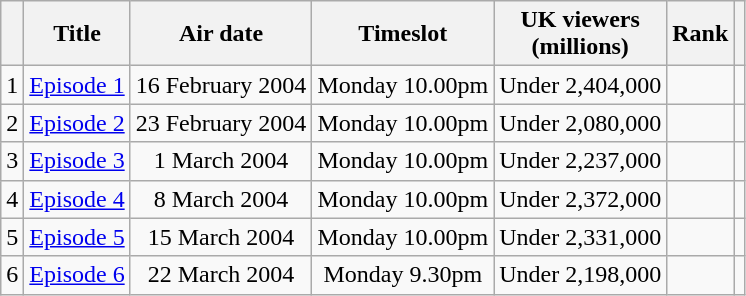<table class="wikitable unsortable" style="text-align:center">
<tr>
<th></th>
<th>Title</th>
<th>Air date</th>
<th>Timeslot</th>
<th>UK viewers<br>(millions)</th>
<th>Rank</th>
<th></th>
</tr>
<tr>
<td>1</td>
<td><a href='#'>Episode 1</a></td>
<td>16 February 2004</td>
<td>Monday 10.00pm</td>
<td>Under 2,404,000</td>
<td></td>
<td></td>
</tr>
<tr>
<td>2</td>
<td><a href='#'>Episode 2</a></td>
<td>23 February 2004</td>
<td>Monday 10.00pm</td>
<td>Under 2,080,000</td>
<td></td>
<td></td>
</tr>
<tr>
<td>3</td>
<td><a href='#'>Episode 3</a></td>
<td>1 March 2004</td>
<td>Monday 10.00pm</td>
<td>Under 2,237,000</td>
<td></td>
<td></td>
</tr>
<tr>
<td>4</td>
<td><a href='#'>Episode 4</a></td>
<td>8 March 2004</td>
<td>Monday 10.00pm</td>
<td>Under 2,372,000</td>
<td></td>
<td></td>
</tr>
<tr>
<td>5</td>
<td><a href='#'>Episode 5</a></td>
<td>15 March 2004</td>
<td>Monday 10.00pm</td>
<td>Under 2,331,000</td>
<td></td>
<td></td>
</tr>
<tr>
<td>6</td>
<td><a href='#'>Episode 6</a></td>
<td>22 March 2004</td>
<td>Monday 9.30pm</td>
<td>Under 2,198,000</td>
<td></td>
<td></td>
</tr>
</table>
